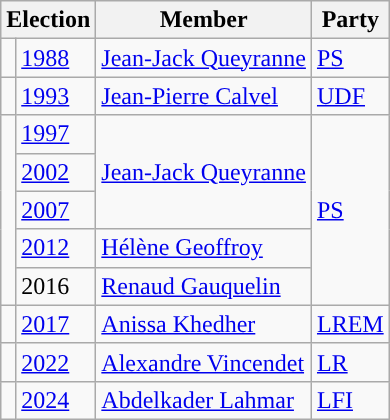<table class="wikitable">
<tr>
<th colspan=2>Election</th>
<th>Member</th>
<th>Party</th>
</tr>
<tr>
<td style="background-color: "></td>
<td><a href='#'>1988</a></td>
<td><a href='#'>Jean-Jack Queyranne</a></td>
<td><a href='#'>PS</a></td>
</tr>
<tr>
<td style="background-color: "></td>
<td><a href='#'>1993</a></td>
<td><a href='#'>Jean-Pierre Calvel</a></td>
<td><a href='#'>UDF</a></td>
</tr>
<tr>
<td rowspan="5" style="background-color: "></td>
<td><a href='#'>1997</a></td>
<td rowspan="3"><a href='#'>Jean-Jack Queyranne</a></td>
<td rowspan="5"><a href='#'>PS</a></td>
</tr>
<tr>
<td><a href='#'>2002</a></td>
</tr>
<tr>
<td><a href='#'>2007</a></td>
</tr>
<tr>
<td><a href='#'>2012</a></td>
<td><a href='#'>Hélène Geoffroy</a></td>
</tr>
<tr>
<td>2016</td>
<td><a href='#'>Renaud Gauquelin</a></td>
</tr>
<tr>
<td style="background-color: "></td>
<td><a href='#'>2017</a></td>
<td><a href='#'>Anissa Khedher</a></td>
<td><a href='#'>LREM</a></td>
</tr>
<tr>
<td style="background-color: "></td>
<td><a href='#'>2022</a></td>
<td><a href='#'>Alexandre Vincendet</a></td>
<td><a href='#'>LR</a></td>
</tr>
<tr>
<td style="background-color: "></td>
<td><a href='#'>2024</a></td>
<td><a href='#'>Abdelkader Lahmar</a></td>
<td><a href='#'>LFI</a></td>
</tr>
</table>
